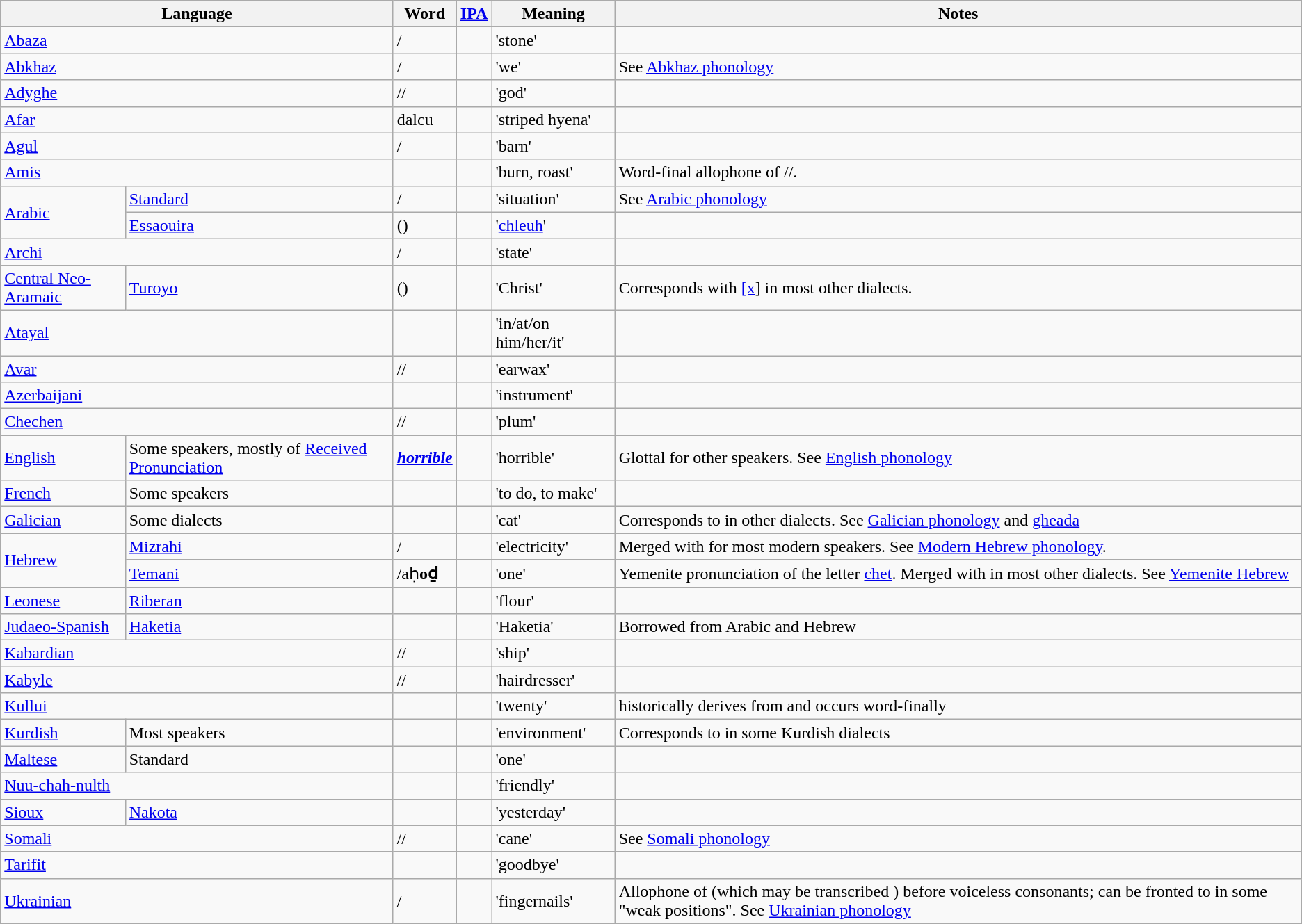<table class="wikitable">
<tr>
<th colspan="2">Language</th>
<th>Word</th>
<th><a href='#'>IPA</a></th>
<th>Meaning</th>
<th>Notes</th>
</tr>
<tr>
<td colspan="2"><a href='#'>Abaza</a></td>
<td>/</td>
<td></td>
<td>'stone'</td>
<td></td>
</tr>
<tr>
<td colspan="2"><a href='#'>Abkhaz</a></td>
<td>/</td>
<td></td>
<td>'we'</td>
<td>See <a href='#'>Abkhaz phonology</a></td>
</tr>
<tr>
<td colspan="2"><a href='#'>Adyghe</a></td>
<td>//</td>
<td></td>
<td>'god'</td>
<td></td>
</tr>
<tr>
<td colspan="2"><a href='#'>Afar</a></td>
<td>dalcu</td>
<td></td>
<td>'striped hyena'</td>
<td></td>
</tr>
<tr>
<td colspan="2"><a href='#'>Agul</a></td>
<td>/</td>
<td></td>
<td>'barn'</td>
<td></td>
</tr>
<tr>
<td colspan="2"><a href='#'>Amis</a></td>
<td></td>
<td></td>
<td>'burn, roast'</td>
<td>Word-final allophone of //.</td>
</tr>
<tr>
<td rowspan="2"><a href='#'>Arabic</a></td>
<td><a href='#'>Standard</a></td>
<td>/</td>
<td></td>
<td>'situation'</td>
<td>See <a href='#'>Arabic phonology</a></td>
</tr>
<tr>
<td><a href='#'>Essaouira</a></td>
<td> ()</td>
<td></td>
<td>'<a href='#'>chleuh</a>'</td>
<td></td>
</tr>
<tr>
<td colspan="2"><a href='#'>Archi</a></td>
<td>/</td>
<td></td>
<td>'state'</td>
<td></td>
</tr>
<tr>
<td><a href='#'>Central Neo-Aramaic</a></td>
<td><a href='#'>Turoyo</a></td>
<td> ()</td>
<td></td>
<td>'Christ'</td>
<td>Corresponds with <a href='#'>[x</a>] in most other dialects.</td>
</tr>
<tr>
<td colspan="2"><a href='#'>Atayal</a></td>
<td></td>
<td></td>
<td>'in/at/on him/her/it'</td>
<td></td>
</tr>
<tr>
<td colspan="2"><a href='#'>Avar</a></td>
<td>//</td>
<td></td>
<td>'earwax'</td>
<td></td>
</tr>
<tr>
<td colspan="2"><a href='#'>Azerbaijani</a></td>
<td></td>
<td></td>
<td>'instrument'</td>
<td></td>
</tr>
<tr>
<td colspan="2"><a href='#'>Chechen</a></td>
<td>//</td>
<td></td>
<td>'plum'</td>
<td></td>
</tr>
<tr>
<td><a href='#'>English</a></td>
<td>Some speakers, mostly of <a href='#'>Received Pronunciation</a></td>
<td><a href='#'><strong><em>h<strong>orrible<em></a></td>
<td></td>
<td>'horrible'</td>
<td>Glottal  for other speakers. See <a href='#'>English phonology</a></td>
</tr>
<tr>
<td><a href='#'>French</a></td>
<td>Some speakers</td>
<td></td>
<td></td>
<td>'to do, to make'</td>
<td></td>
</tr>
<tr>
<td><a href='#'>Galician</a></td>
<td>Some dialects</td>
<td></td>
<td></td>
<td>'cat'</td>
<td>Corresponds to  in other dialects. See <a href='#'>Galician phonology</a> and <a href='#'>gheada</a></td>
</tr>
<tr>
<td rowspan="2"><a href='#'>Hebrew</a></td>
<td><a href='#'>Mizrahi</a></td>
<td>/</td>
<td></td>
<td>'electricity'</td>
<td>Merged with  for most modern speakers. See <a href='#'>Modern Hebrew phonology</a>.</td>
</tr>
<tr>
<td><a href='#'>Temani</a></td>
<td>/</em>a</strong>ḥ<strong>oḏ<em></td>
<td></td>
<td>'one'</td>
<td>Yemenite pronunciation of the letter <a href='#'>chet</a>. Merged with  in most other dialects. See <a href='#'>Yemenite Hebrew</a></td>
</tr>
<tr>
<td><a href='#'>Leonese</a></td>
<td><a href='#'>Riberan</a></td>
<td></td>
<td></td>
<td>'flour'</td>
<td></td>
</tr>
<tr>
<td><a href='#'>Judaeo-Spanish</a></td>
<td><a href='#'>Haketia</a></td>
<td></td>
<td></td>
<td>'Haketia'</td>
<td>Borrowed from Arabic and Hebrew</td>
</tr>
<tr>
<td colspan="2"><a href='#'>Kabardian</a></td>
<td>//</td>
<td></td>
<td>'ship'</td>
<td></td>
</tr>
<tr>
<td colspan="2"><a href='#'>Kabyle</a></td>
<td>//</td>
<td></td>
<td>'hairdresser'</td>
<td></td>
</tr>
<tr>
<td colspan="2"><a href='#'>Kullui</a></td>
<td></td>
<td></td>
<td>'twenty'</td>
<td> historically derives from  and occurs word-finally</td>
</tr>
<tr>
<td><a href='#'>Kurdish</a></td>
<td>Most speakers</td>
<td></td>
<td></td>
<td>'environment'</td>
<td>Corresponds to  in some Kurdish dialects</td>
</tr>
<tr>
<td><a href='#'>Maltese</a></td>
<td>Standard</td>
<td></td>
<td></td>
<td>'one'</td>
<td></td>
</tr>
<tr>
<td colspan="2"><a href='#'>Nuu-chah-nulth</a></td>
<td></td>
<td></td>
<td>'friendly'</td>
<td></td>
</tr>
<tr>
<td><a href='#'>Sioux</a></td>
<td><a href='#'>Nakota</a></td>
<td></td>
<td></td>
<td>'yesterday'</td>
<td></td>
</tr>
<tr>
<td colspan="2"><a href='#'>Somali</a></td>
<td>//</td>
<td></td>
<td>'cane'</td>
<td>See <a href='#'>Somali phonology</a></td>
</tr>
<tr>
<td colspan="2"><a href='#'>Tarifit</a></td>
<td></em><em></td>
<td></td>
<td>'goodbye'</td>
<td></td>
</tr>
<tr>
<td colspan="2"><a href='#'>Ukrainian</a></td>
<td>/</td>
<td></td>
<td>'fingernails'</td>
<td>Allophone of  (which may be transcribed ) before voiceless consonants; can be fronted to  in some "weak positions". See <a href='#'>Ukrainian phonology</a></td>
</tr>
</table>
